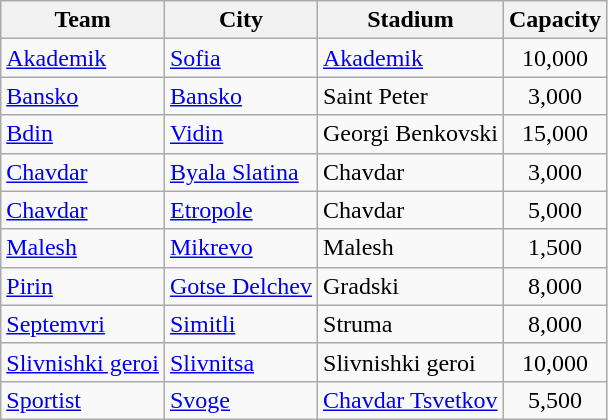<table class="wikitable sortable">
<tr>
<th>Team</th>
<th>City</th>
<th>Stadium</th>
<th>Capacity</th>
</tr>
<tr>
<td><a href='#'>Akademik</a></td>
<td><a href='#'>Sofia</a></td>
<td><a href='#'>Akademik</a></td>
<td align=center>10,000</td>
</tr>
<tr>
<td><a href='#'>Bansko</a></td>
<td><a href='#'>Bansko</a></td>
<td>Saint Peter</td>
<td align=center>3,000</td>
</tr>
<tr>
<td><a href='#'>Bdin</a></td>
<td><a href='#'>Vidin</a></td>
<td>Georgi Benkovski</td>
<td align=center>15,000</td>
</tr>
<tr>
<td><a href='#'>Chavdar</a></td>
<td><a href='#'>Byala Slatina</a></td>
<td>Chavdar</td>
<td align=center>3,000</td>
</tr>
<tr>
<td><a href='#'>Chavdar</a></td>
<td><a href='#'>Etropole</a></td>
<td>Chavdar</td>
<td align=center>5,000</td>
</tr>
<tr>
<td><a href='#'>Malesh</a></td>
<td><a href='#'>Mikrevo</a></td>
<td>Malesh</td>
<td align=center>1,500</td>
</tr>
<tr>
<td><a href='#'>Pirin</a></td>
<td><a href='#'>Gotse Delchev</a></td>
<td>Gradski</td>
<td align=center>8,000</td>
</tr>
<tr>
<td><a href='#'>Septemvri</a></td>
<td><a href='#'>Simitli</a></td>
<td>Struma</td>
<td align=center>8,000</td>
</tr>
<tr>
<td><a href='#'>Slivnishki geroi</a></td>
<td><a href='#'>Slivnitsa</a></td>
<td>Slivnishki geroi</td>
<td align=center>10,000</td>
</tr>
<tr>
<td><a href='#'>Sportist</a></td>
<td><a href='#'>Svoge</a></td>
<td><a href='#'>Chavdar Tsvetkov</a></td>
<td align=center>5,500</td>
</tr>
</table>
